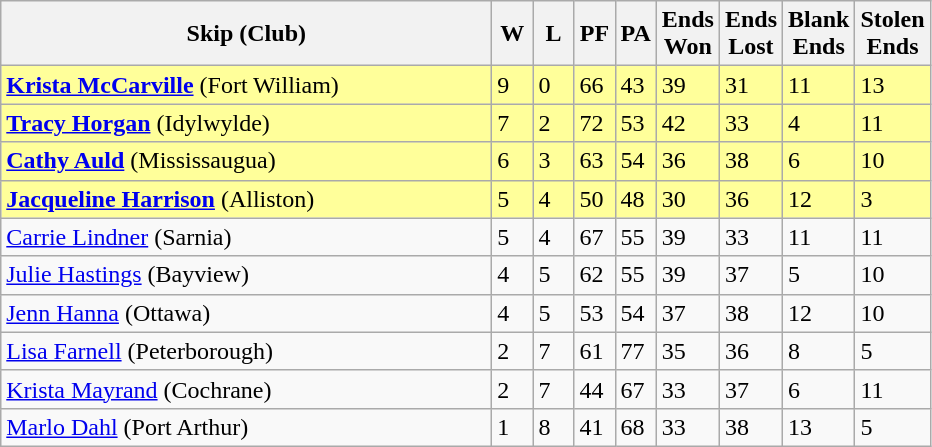<table class="wikitable">
<tr>
<th bgcolor="#efefef" width="320">Skip (Club)</th>
<th bgcolor="#efefef" width="20">W</th>
<th bgcolor="#efefef" width="20">L</th>
<th bgcolor="#efefef" width="20">PF</th>
<th bgcolor="#efefef" width="20">PA</th>
<th bgcolor="#efefef" width="20">Ends <br> Won</th>
<th bgcolor="#efefef" width="20">Ends <br> Lost</th>
<th bgcolor="#efefef" width="20">Blank <br> Ends</th>
<th bgcolor="#efefef" width="20">Stolen <br> Ends</th>
</tr>
<tr bgcolor="#ffff9a">
<td><strong><a href='#'>Krista McCarville</a></strong> (Fort William)</td>
<td>9</td>
<td>0</td>
<td>66</td>
<td>43</td>
<td>39</td>
<td>31</td>
<td>11</td>
<td>13</td>
</tr>
<tr bgcolor="#ffff9a">
<td><strong><a href='#'>Tracy Horgan</a></strong> (Idylwylde)</td>
<td>7</td>
<td>2</td>
<td>72</td>
<td>53</td>
<td>42</td>
<td>33</td>
<td>4</td>
<td>11</td>
</tr>
<tr bgcolor="#ffff9a">
<td><strong><a href='#'>Cathy Auld</a></strong> (Mississaugua)</td>
<td>6</td>
<td>3</td>
<td>63</td>
<td>54</td>
<td>36</td>
<td>38</td>
<td>6</td>
<td>10</td>
</tr>
<tr bgcolor="#ffff9a">
<td><strong><a href='#'>Jacqueline Harrison</a></strong> (Alliston)</td>
<td>5</td>
<td>4</td>
<td>50</td>
<td>48</td>
<td>30</td>
<td>36</td>
<td>12</td>
<td>3</td>
</tr>
<tr>
<td><a href='#'>Carrie Lindner</a> (Sarnia)</td>
<td>5</td>
<td>4</td>
<td>67</td>
<td>55</td>
<td>39</td>
<td>33</td>
<td>11</td>
<td>11</td>
</tr>
<tr>
<td><a href='#'>Julie Hastings</a> (Bayview)</td>
<td>4</td>
<td>5</td>
<td>62</td>
<td>55</td>
<td>39</td>
<td>37</td>
<td>5</td>
<td>10</td>
</tr>
<tr>
<td><a href='#'>Jenn Hanna</a> (Ottawa)</td>
<td>4</td>
<td>5</td>
<td>53</td>
<td>54</td>
<td>37</td>
<td>38</td>
<td>12</td>
<td>10</td>
</tr>
<tr>
<td><a href='#'>Lisa Farnell</a> (Peterborough)</td>
<td>2</td>
<td>7</td>
<td>61</td>
<td>77</td>
<td>35</td>
<td>36</td>
<td>8</td>
<td>5</td>
</tr>
<tr>
<td><a href='#'>Krista Mayrand</a> (Cochrane)</td>
<td>2</td>
<td>7</td>
<td>44</td>
<td>67</td>
<td>33</td>
<td>37</td>
<td>6</td>
<td>11</td>
</tr>
<tr>
<td><a href='#'>Marlo Dahl</a> (Port Arthur)</td>
<td>1</td>
<td>8</td>
<td>41</td>
<td>68</td>
<td>33</td>
<td>38</td>
<td>13</td>
<td>5</td>
</tr>
</table>
